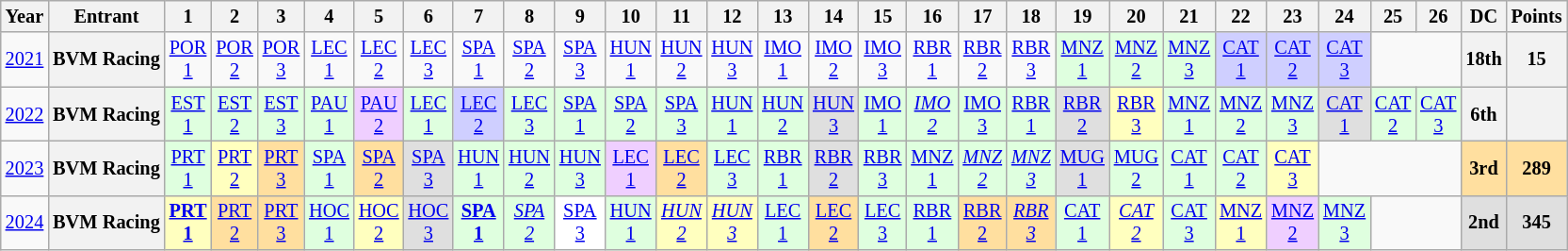<table class="wikitable" style="text-align:center; font-size:85%">
<tr>
<th>Year</th>
<th>Entrant</th>
<th>1</th>
<th>2</th>
<th>3</th>
<th>4</th>
<th>5</th>
<th>6</th>
<th>7</th>
<th>8</th>
<th>9</th>
<th>10</th>
<th>11</th>
<th>12</th>
<th>13</th>
<th>14</th>
<th>15</th>
<th>16</th>
<th>17</th>
<th>18</th>
<th>19</th>
<th>20</th>
<th>21</th>
<th>22</th>
<th>23</th>
<th>24</th>
<th>25</th>
<th>26</th>
<th>DC</th>
<th>Points</th>
</tr>
<tr>
<td><a href='#'>2021</a></td>
<th nowrap>BVM Racing</th>
<td style="background:#;"><a href='#'>POR<br>1</a></td>
<td style="background:#;"><a href='#'>POR<br>2</a></td>
<td style="background:#;"><a href='#'>POR<br>3</a></td>
<td style="background:#;"><a href='#'>LEC<br>1</a></td>
<td style="background:#;"><a href='#'>LEC<br>2</a></td>
<td style="background:#;"><a href='#'>LEC<br>3</a></td>
<td style="background:#;"><a href='#'>SPA<br>1</a></td>
<td style="background:#;"><a href='#'>SPA<br>2</a></td>
<td style="background:#;"><a href='#'>SPA<br>3</a></td>
<td style="background:#;"><a href='#'>HUN<br>1</a></td>
<td style="background:#;"><a href='#'>HUN<br>2</a></td>
<td style="background:#;"><a href='#'>HUN<br>3</a></td>
<td style="background:#;"><a href='#'>IMO<br>1</a></td>
<td style="background:#;"><a href='#'>IMO<br>2</a></td>
<td style="background:#;"><a href='#'>IMO<br>3</a></td>
<td style="background:#;"><a href='#'>RBR<br>1</a></td>
<td style="background:#;"><a href='#'>RBR<br>2</a></td>
<td style="background:#;"><a href='#'>RBR<br>3</a></td>
<td style="background:#DFFFDF;"><a href='#'>MNZ<br>1</a><br></td>
<td style="background:#DFFFDF;"><a href='#'>MNZ<br>2</a><br></td>
<td style="background:#DFFFDF;"><a href='#'>MNZ<br>3</a><br></td>
<td style="background:#CFCFFF;"><a href='#'>CAT<br>1</a><br></td>
<td style="background:#CFCFFF;"><a href='#'>CAT<br>2</a><br></td>
<td style="background:#CFCFFF;"><a href='#'>CAT<br>3</a><br></td>
<td colspan=2></td>
<th>18th</th>
<th>15</th>
</tr>
<tr>
<td><a href='#'>2022</a></td>
<th nowrap>BVM Racing</th>
<td style="background:#DFFFDF;"><a href='#'>EST<br>1</a><br></td>
<td style="background:#DFFFDF;"><a href='#'>EST<br>2</a><br></td>
<td style="background:#DFFFDF;"><a href='#'>EST<br>3</a><br></td>
<td style="background:#DFFFDF;"><a href='#'>PAU<br>1</a><br></td>
<td style="background:#EFCFFF;"><a href='#'>PAU<br>2</a><br></td>
<td style="background:#DFFFDF;"><a href='#'>LEC<br>1</a><br></td>
<td style="background:#CFCFFF;"><a href='#'>LEC<br>2</a><br></td>
<td style="background:#DFFFDF;"><a href='#'>LEC<br>3</a><br></td>
<td style="background:#DFFFDF;"><a href='#'>SPA<br>1</a><br></td>
<td style="background:#DFFFDF;"><a href='#'>SPA<br>2</a><br></td>
<td style="background:#DFFFDF;"><a href='#'>SPA<br>3</a><br></td>
<td style="background:#DFFFDF;"><a href='#'>HUN<br>1</a><br></td>
<td style="background:#DFFFDF;"><a href='#'>HUN<br>2</a><br></td>
<td style="background:#DFDFDF;"><a href='#'>HUN<br>3</a><br></td>
<td style="background:#DFFFDF;"><a href='#'>IMO<br>1</a><br></td>
<td style="background:#DFFFDF;"><em><a href='#'>IMO<br>2</a></em><br></td>
<td style="background:#DFFFDF;"><a href='#'>IMO<br>3</a><br></td>
<td style="background:#DFFFDF;"><a href='#'>RBR<br>1</a><br></td>
<td style="background:#DFDFDF;"><a href='#'>RBR<br>2</a><br></td>
<td style="background:#FFFFBF;"><a href='#'>RBR<br>3</a><br></td>
<td style="background:#DFFFDF;"><a href='#'>MNZ<br>1</a><br></td>
<td style="background:#DFFFDF;"><a href='#'>MNZ<br>2</a><br></td>
<td style="background:#DFFFDF;"><a href='#'>MNZ<br>3</a><br></td>
<td style="background:#DFDFDF;"><a href='#'>CAT<br>1</a><br></td>
<td style="background:#DFFFDF;"><a href='#'>CAT<br>2</a><br></td>
<td style="background:#DFFFDF;"><a href='#'>CAT<br>3</a><br></td>
<th>6th</th>
<th></th>
</tr>
<tr>
<td><a href='#'>2023</a></td>
<th nowrap>BVM Racing</th>
<td style="background:#DFFFDF;"><a href='#'>PRT<br>1</a><br></td>
<td style="background:#FFFFBF;"><a href='#'>PRT<br>2</a><br></td>
<td style="background:#FFDF9F;"><a href='#'>PRT<br>3</a><br></td>
<td style="background:#DFFFDF;"><a href='#'>SPA<br>1</a><br></td>
<td style="background:#FFDF9F;"><a href='#'>SPA<br>2</a><br></td>
<td style="background:#DFDFDF;"><a href='#'>SPA<br>3</a><br></td>
<td style="background:#DFFFDF;"><a href='#'>HUN<br>1</a><br></td>
<td style="background:#DFFFDF;"><a href='#'>HUN<br>2</a><br></td>
<td style="background:#DFFFDF;"><a href='#'>HUN<br>3</a><br></td>
<td style="background:#EFCFFF;"><a href='#'>LEC<br>1</a><br></td>
<td style="background:#FFDF9F;"><a href='#'>LEC<br>2</a><br></td>
<td style="background:#DFFFDF;"><a href='#'>LEC<br>3</a><br></td>
<td style="background:#DFFFDF;"><a href='#'>RBR<br>1</a><br></td>
<td style="background:#DFDFDF;"><a href='#'>RBR<br>2</a><br></td>
<td style="background:#DFFFDF;"><a href='#'>RBR<br>3</a><br></td>
<td style="background:#DFFFDF;"><a href='#'>MNZ<br>1</a><br></td>
<td style="background:#DFFFDF;"><em><a href='#'>MNZ<br>2</a></em><br></td>
<td style="background:#DFFFDF;"><em><a href='#'>MNZ<br>3</a></em><br></td>
<td style="background:#DFDFDF;"><a href='#'>MUG<br>1</a><br></td>
<td style="background:#DFFFDF;"><a href='#'>MUG<br>2</a><br></td>
<td style="background:#DFFFDF;"><a href='#'>CAT<br>1</a><br></td>
<td style="background:#DFFFDF;"><a href='#'>CAT<br>2</a><br></td>
<td style="background:#FFFFBF;"><a href='#'>CAT<br>3</a><br></td>
<td colspan=3></td>
<th style="background:#FFDF9F;">3rd</th>
<th style="background:#FFDF9F;">289</th>
</tr>
<tr>
<td><a href='#'>2024</a></td>
<th nowrap>BVM Racing</th>
<td style="background:#FFFFBF;"><strong><a href='#'>PRT<br>1</a></strong><br></td>
<td style="background:#FFDF9F;"><a href='#'>PRT<br>2</a><br></td>
<td style="background:#FFDF9F;"><a href='#'>PRT<br>3</a><br></td>
<td style="background:#DFFFDF;"><a href='#'>HOC<br>1</a><br></td>
<td style="background:#FFFFBF;"><a href='#'>HOC<br>2</a><br></td>
<td style="background:#DFDFDF;"><a href='#'>HOC<br>3</a><br></td>
<td style="background:#DFFFDF;"><strong><a href='#'>SPA<br>1</a></strong><br></td>
<td style="background:#DFFFDF;"><em><a href='#'>SPA<br>2</a></em><br></td>
<td style="background:#FFFFFF;"><a href='#'>SPA<br>3</a><br></td>
<td style="background:#DFFFDF;"><a href='#'>HUN<br>1</a><br></td>
<td style="background:#FFFFBF;"><em><a href='#'>HUN<br>2</a></em><br></td>
<td style="background:#FFFFBF;"><em><a href='#'>HUN<br>3</a></em><br></td>
<td style="background:#DFFFDF;"><a href='#'>LEC<br>1</a><br></td>
<td style="background:#FFDF9F;"><a href='#'>LEC<br>2</a><br></td>
<td style="background:#DFFFDF;"><a href='#'>LEC<br>3</a><br></td>
<td style="background:#DFFFDF;"><a href='#'>RBR<br>1</a><br></td>
<td style="background:#FFDF9F;"><a href='#'>RBR<br>2</a><br></td>
<td style="background:#FFDF9F;"><em><a href='#'>RBR<br>3</a></em><br></td>
<td style="background:#DFFFDF;"><a href='#'>CAT<br>1</a><br></td>
<td style="background:#FFFFBF;"><em><a href='#'>CAT<br>2</a></em><br></td>
<td style="background:#DFFFDF;"><a href='#'>CAT<br>3</a><br></td>
<td style="background:#FFFFBF;"><a href='#'>MNZ<br>1</a><br></td>
<td style="background:#EFCFFF;"><a href='#'>MNZ<br>2</a><br></td>
<td style="background:#DFFFDF;"><a href='#'>MNZ<br>3</a><br></td>
<td colspan=2></td>
<th style="background:#DFDFDF;">2nd</th>
<th style="background:#DFDFDF;">345</th>
</tr>
</table>
